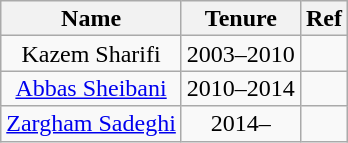<table class="wikitable" style="text-align:center; font-size:100%; line-height:16px;">
<tr>
<th>Name</th>
<th>Tenure</th>
<th>Ref</th>
</tr>
<tr>
<td>Kazem Sharifi</td>
<td>2003–2010</td>
<td></td>
</tr>
<tr>
<td><a href='#'>Abbas Sheibani</a></td>
<td>2010–2014</td>
<td></td>
</tr>
<tr>
<td><a href='#'>Zargham Sadeghi</a></td>
<td>2014–</td>
<td></td>
</tr>
</table>
